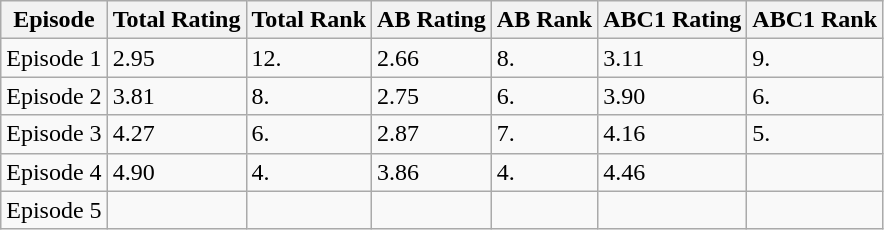<table class="wikitable">
<tr>
<th>Episode</th>
<th>Total Rating</th>
<th>Total Rank</th>
<th>AB Rating</th>
<th>AB Rank</th>
<th>ABC1 Rating</th>
<th>ABC1 Rank</th>
</tr>
<tr>
<td>Episode 1</td>
<td>2.95</td>
<td>12.</td>
<td>2.66</td>
<td>8.</td>
<td>3.11</td>
<td>9.</td>
</tr>
<tr>
<td>Episode 2</td>
<td>3.81</td>
<td>8.</td>
<td>2.75</td>
<td>6.</td>
<td>3.90</td>
<td>6.</td>
</tr>
<tr>
<td>Episode 3</td>
<td>4.27</td>
<td>6.</td>
<td>2.87</td>
<td>7.</td>
<td>4.16</td>
<td>5.</td>
</tr>
<tr>
<td>Episode 4</td>
<td>4.90</td>
<td>4.</td>
<td>3.86</td>
<td>4.</td>
<td>4.46</td>
</tr>
<tr>
<td>Episode 5</td>
<td></td>
<td></td>
<td></td>
<td></td>
<td></td>
<td></td>
</tr>
</table>
